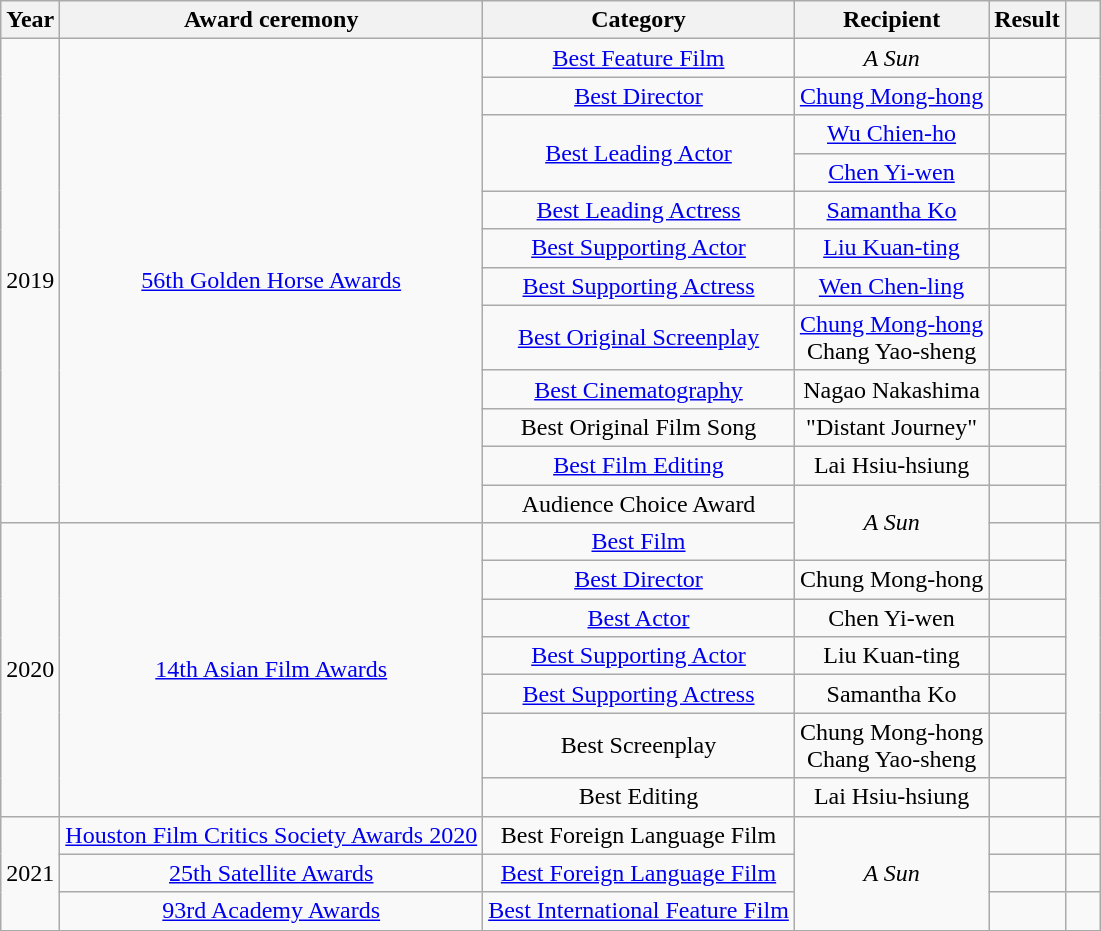<table class="wikitable plainrowheaders" style="text-align:center;">
<tr>
<th scope="col">Year</th>
<th scope="col">Award ceremony</th>
<th scope="col">Category</th>
<th scope="col">Recipient</th>
<th scope="col">Result</th>
<th scope="col" class="unsortable" style="width:1em;"></th>
</tr>
<tr>
<td rowspan=12>2019</td>
<td rowspan=12><a href='#'>56th Golden Horse Awards</a></td>
<td><a href='#'>Best Feature Film</a></td>
<td><em>A Sun</em></td>
<td></td>
<td rowspan="12"></td>
</tr>
<tr>
<td><a href='#'>Best Director</a></td>
<td><a href='#'>Chung Mong-hong</a></td>
<td></td>
</tr>
<tr>
<td rowspan=2><a href='#'>Best Leading Actor</a></td>
<td><a href='#'>Wu Chien-ho</a></td>
<td></td>
</tr>
<tr>
<td><a href='#'>Chen Yi-wen</a></td>
<td></td>
</tr>
<tr>
<td><a href='#'>Best Leading Actress</a></td>
<td><a href='#'>Samantha Ko</a></td>
<td></td>
</tr>
<tr>
<td><a href='#'>Best Supporting Actor</a></td>
<td><a href='#'>Liu Kuan-ting</a></td>
<td></td>
</tr>
<tr>
<td><a href='#'>Best Supporting Actress</a></td>
<td><a href='#'>Wen Chen-ling</a></td>
<td></td>
</tr>
<tr>
<td><a href='#'>Best Original Screenplay</a></td>
<td><a href='#'>Chung Mong-hong</a><br>Chang Yao-sheng</td>
<td></td>
</tr>
<tr>
<td><a href='#'>Best Cinematography</a></td>
<td>Nagao Nakashima</td>
<td></td>
</tr>
<tr>
<td>Best Original Film Song</td>
<td>"Distant Journey"</td>
<td></td>
</tr>
<tr>
<td><a href='#'>Best Film Editing</a></td>
<td>Lai Hsiu-hsiung</td>
<td></td>
</tr>
<tr>
<td>Audience Choice Award</td>
<td rowspan="2"><em>A Sun</em></td>
<td></td>
</tr>
<tr>
<td rowspan="7">2020</td>
<td rowspan="7"><a href='#'>14th Asian Film Awards</a></td>
<td><a href='#'>Best Film</a></td>
<td></td>
<td rowspan="7"></td>
</tr>
<tr>
<td><a href='#'>Best Director</a></td>
<td>Chung Mong-hong</td>
<td></td>
</tr>
<tr>
<td><a href='#'>Best Actor</a></td>
<td>Chen Yi-wen</td>
<td></td>
</tr>
<tr>
<td><a href='#'>Best Supporting Actor</a></td>
<td>Liu Kuan-ting</td>
<td></td>
</tr>
<tr>
<td><a href='#'>Best Supporting Actress</a></td>
<td>Samantha Ko</td>
<td></td>
</tr>
<tr>
<td>Best Screenplay</td>
<td>Chung Mong-hong<br>Chang Yao-sheng</td>
<td></td>
</tr>
<tr>
<td>Best Editing</td>
<td>Lai Hsiu-hsiung</td>
<td></td>
</tr>
<tr>
<td rowspan="3">2021</td>
<td><a href='#'>Houston Film Critics Society Awards 2020</a></td>
<td>Best Foreign Language Film</td>
<td rowspan="3"><em>A Sun</em></td>
<td></td>
<td></td>
</tr>
<tr>
<td><a href='#'>25th Satellite Awards</a></td>
<td><a href='#'>Best Foreign Language Film</a></td>
<td></td>
<td></td>
</tr>
<tr>
<td><a href='#'>93rd Academy Awards</a></td>
<td><a href='#'>Best International Feature Film</a></td>
<td></td>
<td></td>
</tr>
<tr>
</tr>
</table>
